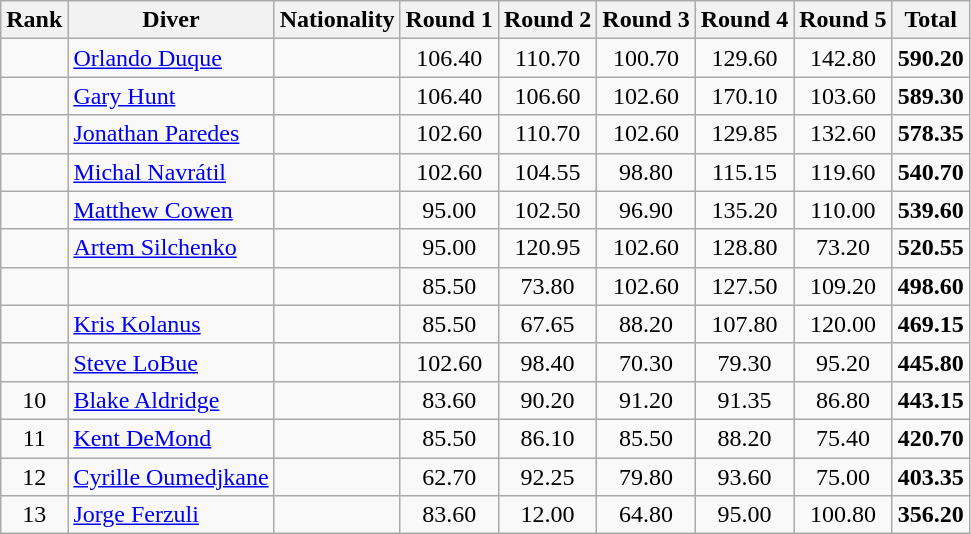<table class="wikitable sortable" style="text-align:center">
<tr>
<th>Rank</th>
<th>Diver</th>
<th>Nationality</th>
<th>Round 1</th>
<th>Round 2</th>
<th>Round 3</th>
<th>Round 4</th>
<th>Round 5</th>
<th>Total</th>
</tr>
<tr>
<td></td>
<td align=left><a href='#'>Orlando Duque</a></td>
<td align=left></td>
<td>106.40</td>
<td>110.70</td>
<td>100.70</td>
<td>129.60</td>
<td>142.80</td>
<td><strong>590.20</strong></td>
</tr>
<tr>
<td></td>
<td align=left><a href='#'>Gary Hunt</a></td>
<td align=left></td>
<td>106.40</td>
<td>106.60</td>
<td>102.60</td>
<td>170.10</td>
<td>103.60</td>
<td><strong>589.30</strong></td>
</tr>
<tr>
<td></td>
<td align=left><a href='#'>Jonathan Paredes</a></td>
<td align=left></td>
<td>102.60</td>
<td>110.70</td>
<td>102.60</td>
<td>129.85</td>
<td>132.60</td>
<td><strong>578.35</strong></td>
</tr>
<tr>
<td></td>
<td align=left><a href='#'>Michal Navrátil</a></td>
<td align=left></td>
<td>102.60</td>
<td>104.55</td>
<td>98.80</td>
<td>115.15</td>
<td>119.60</td>
<td><strong>540.70</strong></td>
</tr>
<tr>
<td></td>
<td align=left><a href='#'>Matthew Cowen</a></td>
<td align=left></td>
<td>95.00</td>
<td>102.50</td>
<td>96.90</td>
<td>135.20</td>
<td>110.00</td>
<td><strong>539.60</strong></td>
</tr>
<tr>
<td></td>
<td align=left><a href='#'>Artem Silchenko</a></td>
<td align=left></td>
<td>95.00</td>
<td>120.95</td>
<td>102.60</td>
<td>128.80</td>
<td>73.20</td>
<td><strong>520.55</strong></td>
</tr>
<tr>
<td></td>
<td align=left></td>
<td align=left></td>
<td>85.50</td>
<td>73.80</td>
<td>102.60</td>
<td>127.50</td>
<td>109.20</td>
<td><strong>498.60</strong></td>
</tr>
<tr>
<td></td>
<td align=left><a href='#'>Kris Kolanus</a></td>
<td align=left></td>
<td>85.50</td>
<td>67.65</td>
<td>88.20</td>
<td>107.80</td>
<td>120.00</td>
<td><strong>469.15</strong></td>
</tr>
<tr>
<td></td>
<td align=left><a href='#'>Steve LoBue</a></td>
<td align=left></td>
<td>102.60</td>
<td>98.40</td>
<td>70.30</td>
<td>79.30</td>
<td>95.20</td>
<td><strong>445.80</strong></td>
</tr>
<tr>
<td>10</td>
<td align=left><a href='#'>Blake Aldridge</a></td>
<td align=left></td>
<td>83.60</td>
<td>90.20</td>
<td>91.20</td>
<td>91.35</td>
<td>86.80</td>
<td><strong>443.15</strong></td>
</tr>
<tr>
<td>11</td>
<td align=left><a href='#'>Kent DeMond</a></td>
<td align=left></td>
<td>85.50</td>
<td>86.10</td>
<td>85.50</td>
<td>88.20</td>
<td>75.40</td>
<td><strong>420.70</strong></td>
</tr>
<tr>
<td>12</td>
<td align=left><a href='#'>Cyrille Oumedjkane</a></td>
<td align=left></td>
<td>62.70</td>
<td>92.25</td>
<td>79.80</td>
<td>93.60</td>
<td>75.00</td>
<td><strong>403.35</strong></td>
</tr>
<tr>
<td>13</td>
<td align=left><a href='#'>Jorge Ferzuli</a></td>
<td align=left></td>
<td>83.60</td>
<td>12.00</td>
<td>64.80</td>
<td>95.00</td>
<td>100.80</td>
<td><strong>356.20</strong></td>
</tr>
</table>
